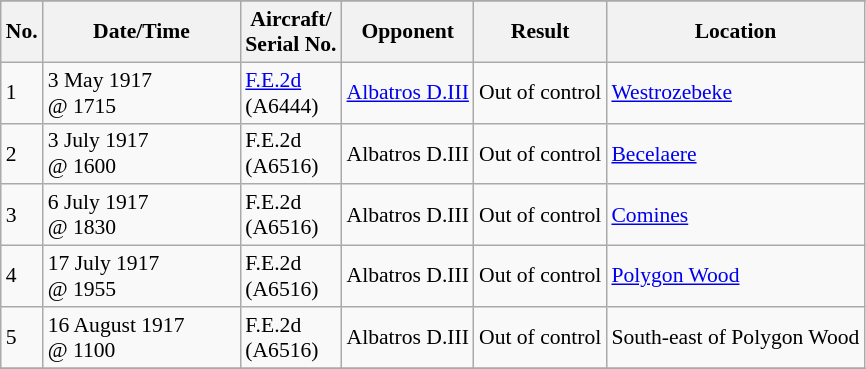<table class="wikitable" style="font-size:90%;">
<tr>
</tr>
<tr>
<th>No.</th>
<th width="125">Date/Time</th>
<th>Aircraft/<br>Serial No.</th>
<th>Opponent</th>
<th>Result</th>
<th>Location</th>
</tr>
<tr>
<td>1</td>
<td>3 May 1917<br>@ 1715</td>
<td><a href='#'>F.E.2d</a><br>(A6444)</td>
<td><a href='#'>Albatros D.III</a></td>
<td>Out of control</td>
<td><a href='#'>Westrozebeke</a></td>
</tr>
<tr>
<td>2</td>
<td>3 July 1917<br>@ 1600</td>
<td>F.E.2d<br>(A6516)</td>
<td>Albatros D.III</td>
<td>Out of control</td>
<td><a href='#'>Becelaere</a></td>
</tr>
<tr>
<td>3</td>
<td>6 July 1917<br>@ 1830</td>
<td>F.E.2d<br>(A6516)</td>
<td>Albatros D.III</td>
<td>Out of control</td>
<td><a href='#'>Comines</a></td>
</tr>
<tr>
<td>4</td>
<td>17 July 1917<br>@ 1955</td>
<td>F.E.2d<br>(A6516)</td>
<td>Albatros D.III</td>
<td>Out of control</td>
<td><a href='#'>Polygon Wood</a></td>
</tr>
<tr>
<td>5</td>
<td>16 August 1917<br>@ 1100</td>
<td>F.E.2d<br>(A6516)</td>
<td>Albatros D.III</td>
<td>Out of control</td>
<td>South-east of Polygon Wood</td>
</tr>
<tr>
</tr>
</table>
